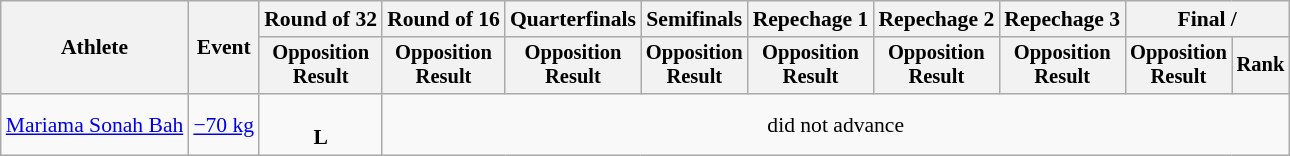<table class="wikitable" style="font-size:90%">
<tr>
<th rowspan="2">Athlete</th>
<th rowspan="2">Event</th>
<th>Round of 32</th>
<th>Round of 16</th>
<th>Quarterfinals</th>
<th>Semifinals</th>
<th>Repechage 1</th>
<th>Repechage 2</th>
<th>Repechage 3</th>
<th colspan=2>Final / </th>
</tr>
<tr style="font-size:95%">
<th>Opposition<br>Result</th>
<th>Opposition<br>Result</th>
<th>Opposition<br>Result</th>
<th>Opposition<br>Result</th>
<th>Opposition<br>Result</th>
<th>Opposition<br>Result</th>
<th>Opposition<br>Result</th>
<th>Opposition<br>Result</th>
<th>Rank</th>
</tr>
<tr align=center>
<td align=left><a href='#'>Mariama Sonah Bah</a></td>
<td align=left><a href='#'>−70 kg</a></td>
<td><br><strong>L</strong></td>
<td colspan=8>did not advance</td>
</tr>
</table>
